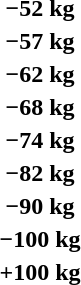<table>
<tr>
<th rowspan=2>−52 kg</th>
<td rowspan=2></td>
<td rowspan=2></td>
<td></td>
</tr>
<tr>
<td></td>
</tr>
<tr>
<th rowspan=2>−57 kg</th>
<td rowspan=2></td>
<td rowspan=2></td>
<td></td>
</tr>
<tr>
<td></td>
</tr>
<tr>
<th rowspan=2>−62 kg</th>
<td rowspan=2></td>
<td rowspan=2></td>
<td></td>
</tr>
<tr>
<td></td>
</tr>
<tr>
<th rowspan=2>−68 kg</th>
<td rowspan=2></td>
<td rowspan=2></td>
<td></td>
</tr>
<tr>
<td></td>
</tr>
<tr>
<th rowspan=2>−74 kg</th>
<td rowspan=2></td>
<td rowspan=2></td>
<td></td>
</tr>
<tr>
<td></td>
</tr>
<tr>
<th rowspan=2>−82 kg</th>
<td rowspan=2></td>
<td rowspan=2></td>
<td></td>
</tr>
<tr>
<td></td>
</tr>
<tr>
<th rowspan=2>−90 kg</th>
<td rowspan=2></td>
<td rowspan=2></td>
<td></td>
</tr>
<tr>
<td></td>
</tr>
<tr>
<th rowspan=2>−100 kg</th>
<td rowspan=2></td>
<td rowspan=2></td>
<td></td>
</tr>
<tr>
<td></td>
</tr>
<tr>
<th rowspan=2>+100 kg</th>
<td rowspan=2></td>
<td rowspan=2></td>
<td></td>
</tr>
<tr>
<td></td>
</tr>
</table>
